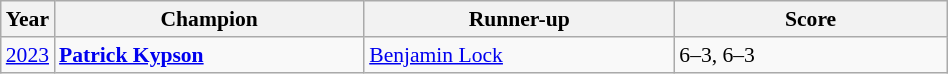<table class="wikitable" style="font-size:90%">
<tr>
<th>Year</th>
<th width="200">Champion</th>
<th width="200">Runner-up</th>
<th width="175">Score</th>
</tr>
<tr>
<td><a href='#'>2023</a></td>
<td> <strong><a href='#'>Patrick Kypson</a></strong></td>
<td> <a href='#'>Benjamin Lock</a></td>
<td>6–3, 6–3</td>
</tr>
</table>
